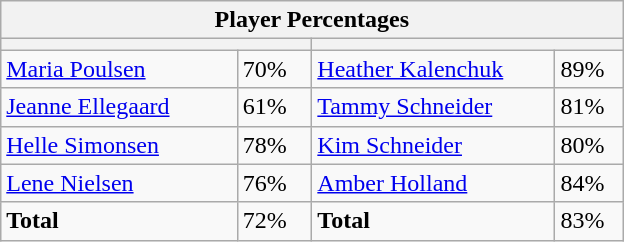<table class="wikitable">
<tr>
<th colspan=4 width=400>Player Percentages</th>
</tr>
<tr>
<th colspan=2 width=200></th>
<th colspan=2 width=200></th>
</tr>
<tr>
<td><a href='#'>Maria Poulsen</a></td>
<td>70%</td>
<td><a href='#'>Heather Kalenchuk</a></td>
<td>89%</td>
</tr>
<tr>
<td><a href='#'>Jeanne Ellegaard</a></td>
<td>61%</td>
<td><a href='#'>Tammy Schneider</a></td>
<td>81%</td>
</tr>
<tr>
<td><a href='#'>Helle Simonsen</a></td>
<td>78%</td>
<td><a href='#'>Kim Schneider</a></td>
<td>80%</td>
</tr>
<tr>
<td><a href='#'>Lene Nielsen</a></td>
<td>76%</td>
<td><a href='#'>Amber Holland</a></td>
<td>84%</td>
</tr>
<tr>
<td><strong>Total</strong></td>
<td>72%</td>
<td><strong>Total</strong></td>
<td>83%</td>
</tr>
</table>
